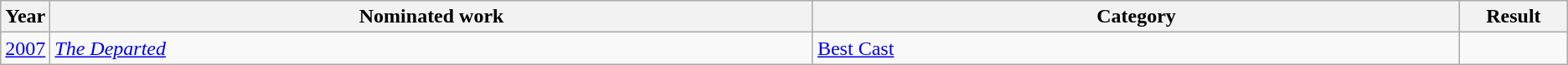<table class=wikitable>
<tr>
<th scope="col" style="width:1em;">Year</th>
<th scope="col" style="width:39em;">Nominated work</th>
<th scope="col" style="width:33em;">Category</th>
<th scope="col" style="width:5em;">Result</th>
</tr>
<tr>
<td><a href='#'>2007</a></td>
<td><em><a href='#'>The Departed</a></em></td>
<td><a href='#'>Best Cast</a></td>
<td></td>
</tr>
</table>
